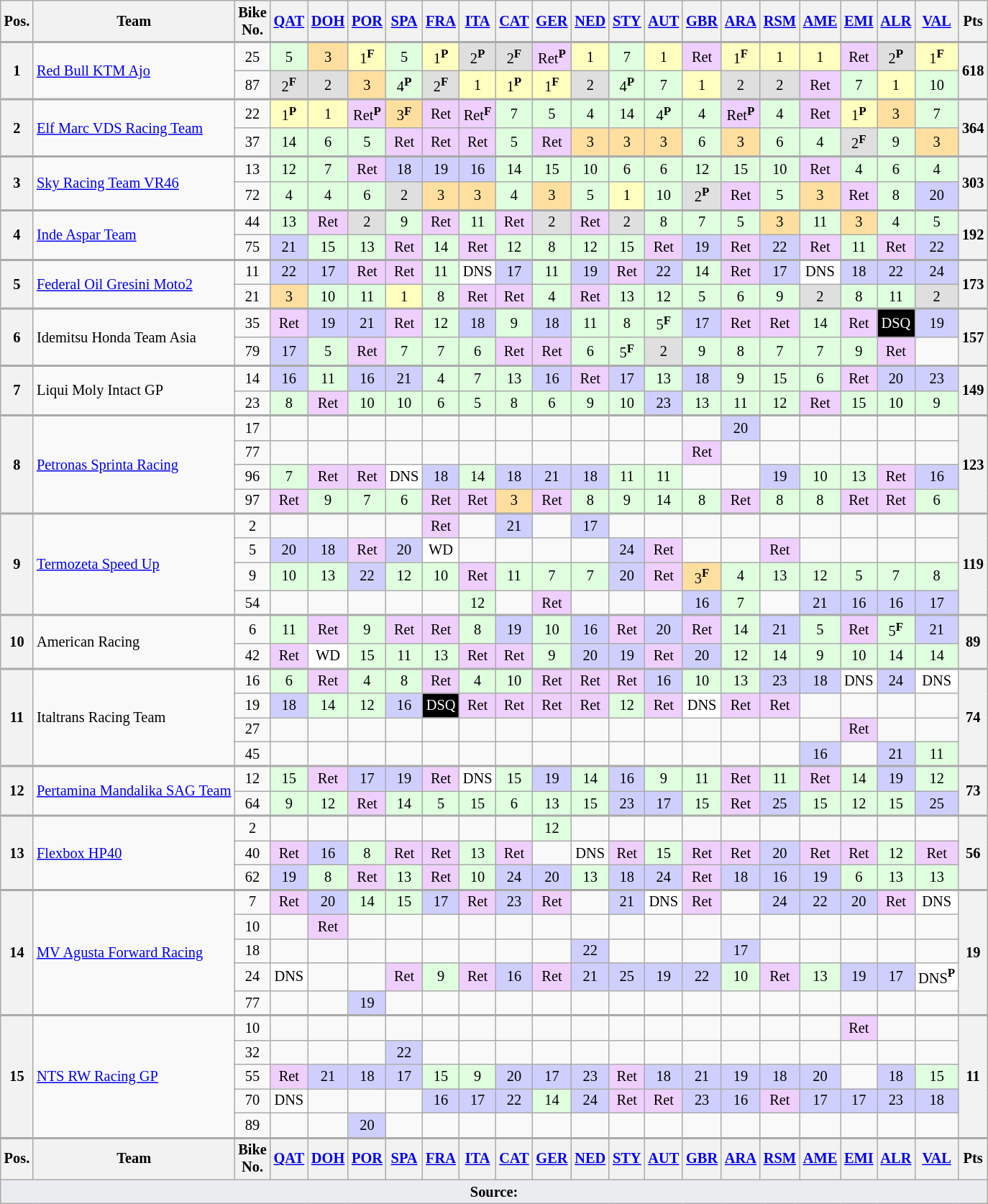<table class="wikitable" style="font-size:85%; text-align:center;">
<tr>
<th>Pos.</th>
<th>Team</th>
<th>Bike<br>No.</th>
<th><a href='#'>QAT</a><br></th>
<th><a href='#'>DOH</a><br></th>
<th><a href='#'>POR</a><br></th>
<th><a href='#'>SPA</a><br></th>
<th><a href='#'>FRA</a><br></th>
<th><a href='#'>ITA</a><br></th>
<th><a href='#'>CAT</a><br></th>
<th><a href='#'>GER</a><br></th>
<th><a href='#'>NED</a><br></th>
<th><a href='#'>STY</a><br></th>
<th><a href='#'>AUT</a><br></th>
<th><a href='#'>GBR</a><br></th>
<th><a href='#'>ARA</a><br></th>
<th><a href='#'>RSM</a><br></th>
<th><a href='#'>AME</a><br></th>
<th><a href='#'>EMI</a><br></th>
<th><a href='#'>ALR</a><br></th>
<th><a href='#'>VAL</a><br></th>
<th>Pts</th>
</tr>
<tr style="border-top:2px solid #aaaaaa">
<th rowspan=2>1</th>
<td rowspan=2 align=left> <a href='#'>Red Bull KTM Ajo</a></td>
<td>25</td>
<td style="background:#dfffdf;">5</td>
<td style="background:#ffdf9f;">3</td>
<td style="background:#ffffbf;">1<strong><sup>F</sup></strong></td>
<td style="background:#dfffdf;">5</td>
<td style="background:#ffffbf;">1<strong><sup>P</sup></strong></td>
<td style="background:#dfdfdf;">2<strong><sup>P</sup></strong></td>
<td style="background:#dfdfdf;">2<strong><sup>F</sup></strong></td>
<td style="background:#efcfff;">Ret<strong><sup>P</sup></strong></td>
<td style="background:#ffffbf;">1</td>
<td style="background:#dfffdf;">7</td>
<td style="background:#ffffbf;">1</td>
<td style="background:#efcfff;">Ret</td>
<td style="background:#ffffbf;">1<strong><sup>F</sup></strong></td>
<td style="background:#ffffbf;">1</td>
<td style="background:#ffffbf;">1</td>
<td style="background:#efcfff;">Ret</td>
<td style="background:#dfdfdf;">2<strong><sup>P</sup></strong></td>
<td style="background:#ffffbf;">1<strong><sup>F</sup></strong></td>
<th rowspan=2>618</th>
</tr>
<tr>
<td>87</td>
<td style="background:#dfdfdf;">2<strong><sup>F</sup></strong></td>
<td style="background:#dfdfdf;">2</td>
<td style="background:#ffdf9f;">3</td>
<td style="background:#dfffdf;">4<strong><sup>P</sup></strong></td>
<td style="background:#dfdfdf;">2<strong><sup>F</sup></strong></td>
<td style="background:#ffffbf;">1</td>
<td style="background:#ffffbf;">1<strong><sup>P</sup></strong></td>
<td style="background:#ffffbf;">1<strong><sup>F</sup></strong></td>
<td style="background:#dfdfdf;">2</td>
<td style="background:#dfffdf;">4<strong><sup>P</sup></strong></td>
<td style="background:#dfffdf;">7</td>
<td style="background:#ffffbf;">1</td>
<td style="background:#dfdfdf;">2</td>
<td style="background:#dfdfdf;">2</td>
<td style="background:#efcfff;">Ret</td>
<td style="background:#dfffdf;">7</td>
<td style="background:#ffffbf;">1</td>
<td style="background:#dfffdf;">10</td>
</tr>
<tr style="border-top:2px solid #aaaaaa">
<th rowspan=2>2</th>
<td rowspan=2 align=left> <a href='#'>Elf Marc VDS Racing Team</a></td>
<td>22</td>
<td style="background:#ffffbf;">1<strong><sup>P</sup></strong></td>
<td style="background:#ffffbf;">1</td>
<td style="background:#efcfff;">Ret<strong><sup>P</sup></strong></td>
<td style="background:#ffdf9f;">3<strong><sup>F</sup></strong></td>
<td style="background:#efcfff;">Ret</td>
<td style="background:#efcfff;">Ret<strong><sup>F</sup></strong></td>
<td style="background:#dfffdf;">7</td>
<td style="background:#dfffdf;">5</td>
<td style="background:#dfffdf;">4</td>
<td style="background:#dfffdf;">14</td>
<td style="background:#dfffdf;">4<strong><sup>P</sup></strong></td>
<td style="background:#dfffdf;">4</td>
<td style="background:#efcfff;">Ret<strong><sup>P</sup></strong></td>
<td style="background:#dfffdf;">4</td>
<td style="background:#efcfff;">Ret</td>
<td style="background:#ffffbf;">1<strong><sup>P</sup></strong></td>
<td style="background:#ffdf9f;">3</td>
<td style="background:#dfffdf;">7</td>
<th rowspan=2>364</th>
</tr>
<tr>
<td>37</td>
<td style="background:#dfffdf;">14</td>
<td style="background:#dfffdf;">6</td>
<td style="background:#dfffdf;">5</td>
<td style="background:#efcfff;">Ret</td>
<td style="background:#efcfff;">Ret</td>
<td style="background:#efcfff;">Ret</td>
<td style="background:#dfffdf;">5</td>
<td style="background:#efcfff;">Ret</td>
<td style="background:#ffdf9f;">3</td>
<td style="background:#ffdf9f;">3</td>
<td style="background:#ffdf9f;">3</td>
<td style="background:#dfffdf;">6</td>
<td style="background:#ffdf9f;">3</td>
<td style="background:#dfffdf;">6</td>
<td style="background:#dfffdf;">4</td>
<td style="background:#dfdfdf;">2<strong><sup>F</sup></strong></td>
<td style="background:#dfffdf;">9</td>
<td style="background:#ffdf9f;">3</td>
</tr>
<tr style="border-top:2px solid #aaaaaa">
<th rowspan=2>3</th>
<td rowspan=2 align=left> <a href='#'>Sky Racing Team VR46</a></td>
<td>13</td>
<td style="background:#dfffdf;">12</td>
<td style="background:#dfffdf;">7</td>
<td style="background:#efcfff;">Ret</td>
<td style="background:#cfcfff;">18</td>
<td style="background:#cfcfff;">19</td>
<td style="background:#cfcfff;">16</td>
<td style="background:#dfffdf;">14</td>
<td style="background:#dfffdf;">15</td>
<td style="background:#dfffdf;">10</td>
<td style="background:#dfffdf;">6</td>
<td style="background:#dfffdf;">6</td>
<td style="background:#dfffdf;">12</td>
<td style="background:#dfffdf;">15</td>
<td style="background:#dfffdf;">10</td>
<td style="background:#efcfff;">Ret</td>
<td style="background:#dfffdf;">4</td>
<td style="background:#dfffdf;">6</td>
<td style="background:#dfffdf;">4</td>
<th rowspan=2>303</th>
</tr>
<tr>
<td>72</td>
<td style="background:#dfffdf;">4</td>
<td style="background:#dfffdf;">4</td>
<td style="background:#dfffdf;">6</td>
<td style="background:#dfdfdf;">2</td>
<td style="background:#ffdf9f;">3</td>
<td style="background:#ffdf9f;">3</td>
<td style="background:#dfffdf;">4</td>
<td style="background:#ffdf9f;">3</td>
<td style="background:#dfffdf;">5</td>
<td style="background:#ffffbf;">1</td>
<td style="background:#dfffdf;">10</td>
<td style="background:#dfdfdf;">2<strong><sup>P</sup></strong></td>
<td style="background:#efcfff;">Ret</td>
<td style="background:#dfffdf;">5</td>
<td style="background:#ffdf9f;">3</td>
<td style="background:#efcfff;">Ret</td>
<td style="background:#dfffdf;">8</td>
<td style="background:#cfcfff;">20</td>
</tr>
<tr style="border-top:2px solid #aaaaaa">
<th rowspan=2>4</th>
<td rowspan=2 align=left> <a href='#'>Inde Aspar Team</a></td>
<td>44</td>
<td style="background:#dfffdf;">13</td>
<td style="background:#efcfff;">Ret</td>
<td style="background:#dfdfdf;">2</td>
<td style="background:#dfffdf;">9</td>
<td style="background:#efcfff;">Ret</td>
<td style="background:#dfffdf;">11</td>
<td style="background:#efcfff;">Ret</td>
<td style="background:#dfdfdf;">2</td>
<td style="background:#efcfff;">Ret</td>
<td style="background:#dfdfdf;">2</td>
<td style="background:#dfffdf;">8</td>
<td style="background:#dfffdf;">7</td>
<td style="background:#dfffdf;">5</td>
<td style="background:#ffdf9f;">3</td>
<td style="background:#dfffdf;">11</td>
<td style="background:#ffdf9f;">3</td>
<td style="background:#dfffdf;">4</td>
<td style="background:#dfffdf;">5</td>
<th rowspan=2>192</th>
</tr>
<tr>
<td>75</td>
<td style="background:#cfcfff;">21</td>
<td style="background:#dfffdf;">15</td>
<td style="background:#dfffdf;">13</td>
<td style="background:#efcfff;">Ret</td>
<td style="background:#dfffdf;">14</td>
<td style="background:#efcfff;">Ret</td>
<td style="background:#dfffdf;">12</td>
<td style="background:#dfffdf;">8</td>
<td style="background:#dfffdf;">12</td>
<td style="background:#dfffdf;">15</td>
<td style="background:#efcfff;">Ret</td>
<td style="background:#cfcfff;">19</td>
<td style="background:#efcfff;">Ret</td>
<td style="background:#cfcfff;">22</td>
<td style="background:#efcfff;">Ret</td>
<td style="background:#dfffdf;">11</td>
<td style="background:#efcfff;">Ret</td>
<td style="background:#cfcfff;">22</td>
</tr>
<tr style="border-top:2px solid #aaaaaa">
<th rowspan=2>5</th>
<td rowspan=2 align=left> <a href='#'>Federal Oil Gresini Moto2</a></td>
<td>11</td>
<td style="background:#cfcfff;">22</td>
<td style="background:#cfcfff;">17</td>
<td style="background:#efcfff;">Ret</td>
<td style="background:#efcfff;">Ret</td>
<td style="background:#dfffdf;">11</td>
<td style="background:#ffffff;">DNS</td>
<td style="background:#cfcfff;">17</td>
<td style="background:#dfffdf;">11</td>
<td style="background:#cfcfff;">19</td>
<td style="background:#efcfff;">Ret</td>
<td style="background:#cfcfff;">22</td>
<td style="background:#dfffdf;">14</td>
<td style="background:#efcfff;">Ret</td>
<td style="background:#cfcfff;">17</td>
<td style="background:#ffffff;">DNS</td>
<td style="background:#cfcfff;">18</td>
<td style="background:#cfcfff;">22</td>
<td style="background:#cfcfff;">24</td>
<th rowspan=2>173</th>
</tr>
<tr>
<td>21</td>
<td style="background:#ffdf9f;">3</td>
<td style="background:#dfffdf;">10</td>
<td style="background:#dfffdf;">11</td>
<td style="background:#ffffbf;">1</td>
<td style="background:#dfffdf;">8</td>
<td style="background:#efcfff;">Ret</td>
<td style="background:#efcfff;">Ret</td>
<td style="background:#dfffdf;">4</td>
<td style="background:#efcfff;">Ret</td>
<td style="background:#dfffdf;">13</td>
<td style="background:#dfffdf;">12</td>
<td style="background:#dfffdf;">5</td>
<td style="background:#dfffdf;">6</td>
<td style="background:#dfffdf;">9</td>
<td style="background:#dfdfdf;">2</td>
<td style="background:#dfffdf;">8</td>
<td style="background:#dfffdf;">11</td>
<td style="background:#dfdfdf;">2</td>
</tr>
<tr style="border-top:2px solid #aaaaaa">
<th rowspan=2>6</th>
<td rowspan=2 align=left> Idemitsu Honda Team Asia</td>
<td>35</td>
<td style="background:#efcfff;">Ret</td>
<td style="background:#cfcfff;">19</td>
<td style="background:#cfcfff;">21</td>
<td style="background:#efcfff;">Ret</td>
<td style="background:#dfffdf;">12</td>
<td style="background:#cfcfff;">18</td>
<td style="background:#dfffdf;">9</td>
<td style="background:#cfcfff;">18</td>
<td style="background:#dfffdf;">11</td>
<td style="background:#dfffdf;">8</td>
<td style="background:#dfffdf;">5<strong><sup>F</sup></strong></td>
<td style="background:#cfcfff;">17</td>
<td style="background:#efcfff;">Ret</td>
<td style="background:#efcfff;">Ret</td>
<td style="background:#dfffdf;">14</td>
<td style="background:#efcfff;">Ret</td>
<td style="background-color:#000000;color:white">DSQ</td>
<td style="background:#cfcfff;">19</td>
<th rowspan=2>157</th>
</tr>
<tr>
<td>79</td>
<td style="background:#cfcfff;">17</td>
<td style="background:#dfffdf;">5</td>
<td style="background:#efcfff;">Ret</td>
<td style="background:#dfffdf;">7</td>
<td style="background:#dfffdf;">7</td>
<td style="background:#dfffdf;">6</td>
<td style="background:#efcfff;">Ret</td>
<td style="background:#efcfff;">Ret</td>
<td style="background:#dfffdf;">6</td>
<td style="background:#dfffdf;">5<strong><sup>F</sup></strong></td>
<td style="background:#dfdfdf;">2</td>
<td style="background:#dfffdf;">9</td>
<td style="background:#dfffdf;">8</td>
<td style="background:#dfffdf;">7</td>
<td style="background:#dfffdf;">7</td>
<td style="background:#dfffdf;">9</td>
<td style="background:#efcfff;">Ret</td>
<td></td>
</tr>
<tr style="border-top:2px solid #aaaaaa">
<th rowspan=2>7</th>
<td rowspan=2 align=left> Liqui Moly Intact GP</td>
<td>14</td>
<td style="background:#cfcfff;">16</td>
<td style="background:#dfffdf;">11</td>
<td style="background:#cfcfff;">16</td>
<td style="background:#cfcfff;">21</td>
<td style="background:#dfffdf;">4</td>
<td style="background:#dfffdf;">7</td>
<td style="background:#dfffdf;">13</td>
<td style="background:#cfcfff;">16</td>
<td style="background:#efcfff;">Ret</td>
<td style="background:#cfcfff;">17</td>
<td style="background:#dfffdf;">13</td>
<td style="background:#cfcfff;">18</td>
<td style="background:#dfffdf;">9</td>
<td style="background:#dfffdf;">15</td>
<td style="background:#dfffdf;">6</td>
<td style="background:#efcfff;">Ret</td>
<td style="background:#cfcfff;">20</td>
<td style="background:#cfcfff;">23</td>
<th rowspan=2>149</th>
</tr>
<tr>
<td>23</td>
<td style="background:#dfffdf;">8</td>
<td style="background:#efcfff;">Ret</td>
<td style="background:#dfffdf;">10</td>
<td style="background:#dfffdf;">10</td>
<td style="background:#dfffdf;">6</td>
<td style="background:#dfffdf;">5</td>
<td style="background:#dfffdf;">8</td>
<td style="background:#dfffdf;">6</td>
<td style="background:#dfffdf;">9</td>
<td style="background:#dfffdf;">10</td>
<td style="background:#cfcfff;">23</td>
<td style="background:#dfffdf;">13</td>
<td style="background:#dfffdf;">11</td>
<td style="background:#dfffdf;">12</td>
<td style="background:#efcfff;">Ret</td>
<td style="background:#dfffdf;">15</td>
<td style="background:#dfffdf;">10</td>
<td style="background:#dfffdf;">9</td>
</tr>
<tr style="border-top:2px solid #aaaaaa">
<th rowspan=4>8</th>
<td rowspan=4 align=left> <a href='#'>Petronas Sprinta Racing</a></td>
<td>17</td>
<td></td>
<td></td>
<td></td>
<td></td>
<td></td>
<td></td>
<td></td>
<td></td>
<td></td>
<td></td>
<td></td>
<td></td>
<td style="background:#cfcfff;">20</td>
<td></td>
<td></td>
<td></td>
<td></td>
<td></td>
<th rowspan=4>123</th>
</tr>
<tr>
<td>77</td>
<td></td>
<td></td>
<td></td>
<td></td>
<td></td>
<td></td>
<td></td>
<td></td>
<td></td>
<td></td>
<td></td>
<td style="background:#efcfff;">Ret</td>
<td></td>
<td></td>
<td></td>
<td></td>
<td></td>
<td></td>
</tr>
<tr>
<td>96</td>
<td style="background:#dfffdf;">7</td>
<td style="background:#efcfff;">Ret</td>
<td style="background:#efcfff;">Ret</td>
<td style="background:#ffffff;">DNS</td>
<td style="background:#cfcfff;">18</td>
<td style="background:#dfffdf;">14</td>
<td style="background:#cfcfff;">18</td>
<td style="background:#cfcfff;">21</td>
<td style="background:#cfcfff;">18</td>
<td style="background:#dfffdf;">11</td>
<td style="background:#dfffdf;">11</td>
<td></td>
<td></td>
<td style="background:#cfcfff;">19</td>
<td style="background:#dfffdf;">10</td>
<td style="background:#dfffdf;">13</td>
<td style="background:#efcfff;">Ret</td>
<td style="background:#cfcfff;">16</td>
</tr>
<tr>
<td>97</td>
<td style="background:#efcfff;">Ret</td>
<td style="background:#dfffdf;">9</td>
<td style="background:#dfffdf;">7</td>
<td style="background:#dfffdf;">6</td>
<td style="background:#efcfff;">Ret</td>
<td style="background:#efcfff;">Ret</td>
<td style="background:#ffdf9f;">3</td>
<td style="background:#efcfff;">Ret</td>
<td style="background:#dfffdf;">8</td>
<td style="background:#dfffdf;">9</td>
<td style="background:#dfffdf;">14</td>
<td style="background:#dfffdf;">8</td>
<td style="background:#efcfff;">Ret</td>
<td style="background:#dfffdf;">8</td>
<td style="background:#dfffdf;">8</td>
<td style="background:#efcfff;">Ret</td>
<td style="background:#efcfff;">Ret</td>
<td style="background:#dfffdf;">6</td>
</tr>
<tr style="border-top:2px solid #aaaaaa">
<th rowspan=4>9</th>
<td rowspan=4 align=left> <a href='#'>Termozeta Speed Up</a></td>
<td>2</td>
<td></td>
<td></td>
<td></td>
<td></td>
<td style="background:#efcfff;">Ret</td>
<td></td>
<td style="background:#cfcfff;">21</td>
<td></td>
<td style="background:#cfcfff;">17</td>
<td></td>
<td></td>
<td></td>
<td></td>
<td></td>
<td></td>
<td></td>
<td></td>
<td></td>
<th rowspan=4>119</th>
</tr>
<tr>
<td>5</td>
<td style="background:#cfcfff;">20</td>
<td style="background:#cfcfff;">18</td>
<td style="background:#efcfff;">Ret</td>
<td style="background:#cfcfff;">20</td>
<td style="background:#ffffff;">WD</td>
<td></td>
<td></td>
<td></td>
<td></td>
<td style="background:#cfcfff;">24</td>
<td style="background:#efcfff;">Ret</td>
<td></td>
<td></td>
<td style="background:#efcfff;">Ret</td>
<td></td>
<td></td>
<td></td>
<td></td>
</tr>
<tr>
<td>9</td>
<td style="background:#dfffdf;">10</td>
<td style="background:#dfffdf;">13</td>
<td style="background:#cfcfff;">22</td>
<td style="background:#dfffdf;">12</td>
<td style="background:#dfffdf;">10</td>
<td style="background:#efcfff;">Ret</td>
<td style="background:#dfffdf;">11</td>
<td style="background:#dfffdf;">7</td>
<td style="background:#dfffdf;">7</td>
<td style="background:#cfcfff;">20</td>
<td style="background:#efcfff;">Ret</td>
<td style="background:#ffdf9f;">3<strong><sup>F</sup></strong></td>
<td style="background:#dfffdf;">4</td>
<td style="background:#dfffdf;">13</td>
<td style="background:#dfffdf;">12</td>
<td style="background:#dfffdf;">5</td>
<td style="background:#dfffdf;">7</td>
<td style="background:#dfffdf;">8</td>
</tr>
<tr>
<td>54</td>
<td></td>
<td></td>
<td></td>
<td></td>
<td></td>
<td style="background:#dfffdf;">12</td>
<td></td>
<td style="background:#efcfff;">Ret</td>
<td></td>
<td></td>
<td></td>
<td style="background:#cfcfff;">16</td>
<td style="background:#dfffdf;">7</td>
<td></td>
<td style="background:#cfcfff;">21</td>
<td style="background:#cfcfff;">16</td>
<td style="background:#cfcfff;">16</td>
<td style="background:#cfcfff;">17</td>
</tr>
<tr style="border-top:2px solid #aaaaaa">
<th rowspan=2>10</th>
<td rowspan=2 align=left> American Racing</td>
<td>6</td>
<td style="background:#dfffdf;">11</td>
<td style="background:#efcfff;">Ret</td>
<td style="background:#dfffdf;">9</td>
<td style="background:#efcfff;">Ret</td>
<td style="background:#efcfff;">Ret</td>
<td style="background:#dfffdf;">8</td>
<td style="background:#cfcfff;">19</td>
<td style="background:#dfffdf;">10</td>
<td style="background:#cfcfff;">16</td>
<td style="background:#efcfff;">Ret</td>
<td style="background:#cfcfff;">20</td>
<td style="background:#efcfff;">Ret</td>
<td style="background:#dfffdf;">14</td>
<td style="background:#cfcfff;">21</td>
<td style="background:#dfffdf;">5</td>
<td style="background:#efcfff;">Ret</td>
<td style="background:#dfffdf;">5<strong><sup>F</sup></strong></td>
<td style="background:#cfcfff;">21</td>
<th rowspan=2>89</th>
</tr>
<tr>
<td>42</td>
<td style="background:#efcfff;">Ret</td>
<td style="background:#ffffff;">WD</td>
<td style="background:#dfffdf;">15</td>
<td style="background:#dfffdf;">11</td>
<td style="background:#dfffdf;">13</td>
<td style="background:#efcfff;">Ret</td>
<td style="background:#efcfff;">Ret</td>
<td style="background:#dfffdf;">9</td>
<td style="background:#cfcfff;">20</td>
<td style="background:#cfcfff;">19</td>
<td style="background:#efcfff;">Ret</td>
<td style="background:#cfcfff;">20</td>
<td style="background:#dfffdf;">12</td>
<td style="background:#dfffdf;">14</td>
<td style="background:#dfffdf;">9</td>
<td style="background:#dfffdf;">10</td>
<td style="background:#dfffdf;">14</td>
<td style="background:#dfffdf;">14</td>
</tr>
<tr style="border-top:2px solid #aaaaaa">
<th rowspan=4>11</th>
<td rowspan=4 align=left> Italtrans Racing Team</td>
<td>16</td>
<td style="background:#dfffdf;">6</td>
<td style="background:#efcfff;">Ret</td>
<td style="background:#dfffdf;">4</td>
<td style="background:#dfffdf;">8</td>
<td style="background:#efcfff;">Ret</td>
<td style="background:#dfffdf;">4</td>
<td style="background:#dfffdf;">10</td>
<td style="background:#efcfff;">Ret</td>
<td style="background:#efcfff;">Ret</td>
<td style="background:#efcfff;">Ret</td>
<td style="background:#cfcfff;">16</td>
<td style="background:#dfffdf;">10</td>
<td style="background:#dfffdf;">13</td>
<td style="background:#cfcfff;">23</td>
<td style="background:#cfcfff;">18</td>
<td style="background:#ffffff;">DNS</td>
<td style="background:#cfcfff;">24</td>
<td style="background:#ffffff;">DNS</td>
<th rowspan=4>74</th>
</tr>
<tr>
<td>19</td>
<td style="background:#cfcfff;">18</td>
<td style="background:#dfffdf;">14</td>
<td style="background:#dfffdf;">12</td>
<td style="background:#cfcfff;">16</td>
<td style="background-color:#000000;color:white">DSQ</td>
<td style="background:#efcfff;">Ret</td>
<td style="background:#efcfff;">Ret</td>
<td style="background:#efcfff;">Ret</td>
<td style="background:#efcfff;">Ret</td>
<td style="background:#dfffdf;">12</td>
<td style="background:#efcfff;">Ret</td>
<td style="background:#ffffff;">DNS</td>
<td style="background:#efcfff;">Ret</td>
<td style="background:#efcfff;">Ret</td>
<td></td>
<td></td>
<td></td>
<td></td>
</tr>
<tr>
<td>27</td>
<td></td>
<td></td>
<td></td>
<td></td>
<td></td>
<td></td>
<td></td>
<td></td>
<td></td>
<td></td>
<td></td>
<td></td>
<td></td>
<td></td>
<td></td>
<td style="background:#efcfff;">Ret</td>
<td></td>
<td></td>
</tr>
<tr>
<td>45</td>
<td></td>
<td></td>
<td></td>
<td></td>
<td></td>
<td></td>
<td></td>
<td></td>
<td></td>
<td></td>
<td></td>
<td></td>
<td></td>
<td></td>
<td style="background:#cfcfff;">16</td>
<td></td>
<td style="background:#cfcfff;">21</td>
<td style="background:#dfffdf;">11</td>
</tr>
<tr style="border-top:2px solid #aaaaaa">
<th rowspan=2>12</th>
<td rowspan=2 align=left nowrap> <a href='#'>Pertamina Mandalika SAG Team</a></td>
<td>12</td>
<td style="background:#dfffdf;">15</td>
<td style="background:#efcfff;">Ret</td>
<td style="background:#cfcfff;">17</td>
<td style="background:#cfcfff;">19</td>
<td style="background:#efcfff;">Ret</td>
<td style="background:#ffffff;">DNS</td>
<td style="background:#dfffdf;">15</td>
<td style="background:#cfcfff;">19</td>
<td style="background:#dfffdf;">14</td>
<td style="background:#cfcfff;">16</td>
<td style="background:#dfffdf;">9</td>
<td style="background:#dfffdf;">11</td>
<td style="background:#efcfff;">Ret</td>
<td style="background:#dfffdf;">11</td>
<td style="background:#efcfff;">Ret</td>
<td style="background:#dfffdf;">14</td>
<td style="background:#cfcfff;">19</td>
<td style="background:#dfffdf;">12</td>
<th rowspan=2>73</th>
</tr>
<tr>
<td>64</td>
<td style="background:#dfffdf;">9</td>
<td style="background:#dfffdf;">12</td>
<td style="background:#efcfff;">Ret</td>
<td style="background:#dfffdf;">14</td>
<td style="background:#dfffdf;">5</td>
<td style="background:#dfffdf;">15</td>
<td style="background:#dfffdf;">6</td>
<td style="background:#dfffdf;">13</td>
<td style="background:#dfffdf;">15</td>
<td style="background:#cfcfff;">23</td>
<td style="background:#cfcfff;">17</td>
<td style="background:#dfffdf;">15</td>
<td style="background:#efcfff;">Ret</td>
<td style="background:#cfcfff;">25</td>
<td style="background:#dfffdf;">15</td>
<td style="background:#dfffdf;">12</td>
<td style="background:#dfffdf;">15</td>
<td style="background:#cfcfff;">25</td>
</tr>
<tr style="border-top:2px solid #aaaaaa">
<th rowspan=3>13</th>
<td rowspan=3 align=left> <a href='#'>Flexbox HP40</a></td>
<td>2</td>
<td></td>
<td></td>
<td></td>
<td></td>
<td></td>
<td></td>
<td></td>
<td style="background:#dfffdf;">12</td>
<td></td>
<td></td>
<td></td>
<td></td>
<td></td>
<td></td>
<td></td>
<td></td>
<td></td>
<td></td>
<th rowspan=3>56</th>
</tr>
<tr>
<td>40</td>
<td style="background:#efcfff;">Ret</td>
<td style="background:#cfcfff;">16</td>
<td style="background:#dfffdf;">8</td>
<td style="background:#efcfff;">Ret</td>
<td style="background:#efcfff;">Ret</td>
<td style="background:#dfffdf;">13</td>
<td style="background:#efcfff;">Ret</td>
<td></td>
<td style="background:#ffffff;">DNS</td>
<td style="background:#efcfff;">Ret</td>
<td style="background:#dfffdf;">15</td>
<td style="background:#efcfff;">Ret</td>
<td style="background:#efcfff;">Ret</td>
<td style="background:#cfcfff;">20</td>
<td style="background:#efcfff;">Ret</td>
<td style="background:#efcfff;">Ret</td>
<td style="background:#dfffdf;">12</td>
<td style="background:#efcfff;">Ret</td>
</tr>
<tr>
<td>62</td>
<td style="background:#cfcfff;">19</td>
<td style="background:#dfffdf;">8</td>
<td style="background:#efcfff;">Ret</td>
<td style="background:#dfffdf;">13</td>
<td style="background:#efcfff;">Ret</td>
<td style="background:#dfffdf;">10</td>
<td style="background:#cfcfff;">24</td>
<td style="background:#cfcfff;">20</td>
<td style="background:#dfffdf;">13</td>
<td style="background:#cfcfff;">18</td>
<td style="background:#cfcfff;">24</td>
<td style="background:#efcfff;">Ret</td>
<td style="background:#cfcfff;">18</td>
<td style="background:#cfcfff;">16</td>
<td style="background:#cfcfff;">19</td>
<td style="background:#dfffdf;">6</td>
<td style="background:#dfffdf;">13</td>
<td style="background:#dfffdf;">13</td>
</tr>
<tr style="border-top:2px solid #aaaaaa">
<th rowspan=5>14</th>
<td rowspan=5 align=left> <a href='#'>MV Agusta Forward Racing</a></td>
<td>7</td>
<td style="background:#efcfff;">Ret</td>
<td style="background:#cfcfff;">20</td>
<td style="background:#dfffdf;">14</td>
<td style="background:#dfffdf;">15</td>
<td style="background:#cfcfff;">17</td>
<td style="background:#efcfff;">Ret</td>
<td style="background:#cfcfff;">23</td>
<td style="background:#efcfff;">Ret</td>
<td></td>
<td style="background:#cfcfff;">21</td>
<td style="background:#ffffff;">DNS</td>
<td style="background:#efcfff;">Ret</td>
<td></td>
<td style="background:#cfcfff;">24</td>
<td style="background:#cfcfff;">22</td>
<td style="background:#cfcfff;">20</td>
<td style="background:#efcfff;">Ret</td>
<td style="background:#ffffff;">DNS</td>
<th rowspan=5>19</th>
</tr>
<tr>
<td>10</td>
<td></td>
<td style="background:#efcfff;">Ret</td>
<td></td>
<td></td>
<td></td>
<td></td>
<td></td>
<td></td>
<td></td>
<td></td>
<td></td>
<td></td>
<td></td>
<td></td>
<td></td>
<td></td>
<td></td>
<td></td>
</tr>
<tr>
<td>18</td>
<td></td>
<td></td>
<td></td>
<td></td>
<td></td>
<td></td>
<td></td>
<td></td>
<td style="background:#cfcfff;">22</td>
<td></td>
<td></td>
<td></td>
<td style="background:#cfcfff;">17</td>
<td></td>
<td></td>
<td></td>
<td></td>
<td></td>
</tr>
<tr>
<td>24</td>
<td style="background:#ffffff;">DNS</td>
<td></td>
<td></td>
<td style="background:#efcfff;">Ret</td>
<td style="background:#dfffdf;">9</td>
<td style="background:#efcfff;">Ret</td>
<td style="background:#cfcfff;">16</td>
<td style="background:#efcfff;">Ret</td>
<td style="background:#cfcfff;">21</td>
<td style="background:#cfcfff;">25</td>
<td style="background:#cfcfff;">19</td>
<td style="background:#cfcfff;">22</td>
<td style="background:#dfffdf;">10</td>
<td style="background:#efcfff;">Ret</td>
<td style="background:#dfffdf;">13</td>
<td style="background:#cfcfff;">19</td>
<td style="background:#cfcfff;">17</td>
<td style="background:#ffffff;">DNS<strong><sup>P</sup></strong></td>
</tr>
<tr>
<td>77</td>
<td></td>
<td></td>
<td style="background:#cfcfff;">19</td>
<td></td>
<td></td>
<td></td>
<td></td>
<td></td>
<td></td>
<td></td>
<td></td>
<td></td>
<td></td>
<td></td>
<td></td>
<td></td>
<td></td>
<td></td>
</tr>
<tr style="border-top:2px solid #aaaaaa">
<th rowspan=5>15</th>
<td rowspan=5 align=left> <a href='#'>NTS RW Racing GP</a></td>
<td>10</td>
<td></td>
<td></td>
<td></td>
<td></td>
<td></td>
<td></td>
<td></td>
<td></td>
<td></td>
<td></td>
<td></td>
<td></td>
<td></td>
<td></td>
<td></td>
<td style="background:#efcfff;">Ret</td>
<td></td>
<td></td>
<th rowspan=5>11</th>
</tr>
<tr>
<td>32</td>
<td></td>
<td></td>
<td></td>
<td style="background:#cfcfff;">22</td>
<td></td>
<td></td>
<td></td>
<td></td>
<td></td>
<td></td>
<td></td>
<td></td>
<td></td>
<td></td>
<td></td>
<td></td>
<td></td>
<td></td>
</tr>
<tr>
<td>55</td>
<td style="background:#efcfff;">Ret</td>
<td style="background:#cfcfff;">21</td>
<td style="background:#cfcfff;">18</td>
<td style="background:#cfcfff;">17</td>
<td style="background:#dfffdf;">15</td>
<td style="background:#dfffdf;">9</td>
<td style="background:#cfcfff;">20</td>
<td style="background:#cfcfff;">17</td>
<td style="background:#cfcfff;">23</td>
<td style="background:#efcfff;">Ret</td>
<td style="background:#cfcfff;">18</td>
<td style="background:#cfcfff;">21</td>
<td style="background:#cfcfff;">19</td>
<td style="background:#cfcfff;">18</td>
<td style="background:#cfcfff;">20</td>
<td></td>
<td style="background:#cfcfff;">18</td>
<td style="background:#dfffdf;">15</td>
</tr>
<tr>
<td>70</td>
<td style="background:#ffffff;">DNS</td>
<td></td>
<td></td>
<td></td>
<td style="background:#cfcfff;">16</td>
<td style="background:#cfcfff;">17</td>
<td style="background:#cfcfff;">22</td>
<td style="background:#dfffdf;">14</td>
<td style="background:#cfcfff;">24</td>
<td style="background:#efcfff;">Ret</td>
<td style="background:#efcfff;">Ret</td>
<td style="background:#cfcfff;">23</td>
<td style="background:#cfcfff;">16</td>
<td style="background:#efcfff;">Ret</td>
<td style="background:#cfcfff;">17</td>
<td style="background:#cfcfff;">17</td>
<td style="background:#cfcfff;">23</td>
<td style="background:#cfcfff;">18</td>
</tr>
<tr>
<td>89</td>
<td></td>
<td></td>
<td style="background:#cfcfff;">20</td>
<td></td>
<td></td>
<td></td>
<td></td>
<td></td>
<td></td>
<td></td>
<td></td>
<td></td>
<td></td>
<td></td>
<td></td>
<td></td>
<td></td>
<td></td>
</tr>
<tr style="border-top:2px solid #aaaaaa">
<th>Pos.</th>
<th>Team</th>
<th>Bike<br>No.</th>
<th><a href='#'>QAT</a><br></th>
<th><a href='#'>DOH</a><br></th>
<th><a href='#'>POR</a><br></th>
<th><a href='#'>SPA</a><br></th>
<th><a href='#'>FRA</a><br></th>
<th><a href='#'>ITA</a><br></th>
<th><a href='#'>CAT</a><br></th>
<th><a href='#'>GER</a><br></th>
<th><a href='#'>NED</a><br></th>
<th><a href='#'>STY</a><br></th>
<th><a href='#'>AUT</a><br></th>
<th><a href='#'>GBR</a><br></th>
<th><a href='#'>ARA</a><br></th>
<th><a href='#'>RSM</a><br></th>
<th><a href='#'>AME</a><br></th>
<th><a href='#'>EMI</a><br></th>
<th><a href='#'>ALR</a><br></th>
<th><a href='#'>VAL</a><br></th>
<th>Pts</th>
</tr>
<tr>
<td colspan="22" style="background-color:#EAECF0;text-align:center"><strong>Source:</strong></td>
</tr>
</table>
